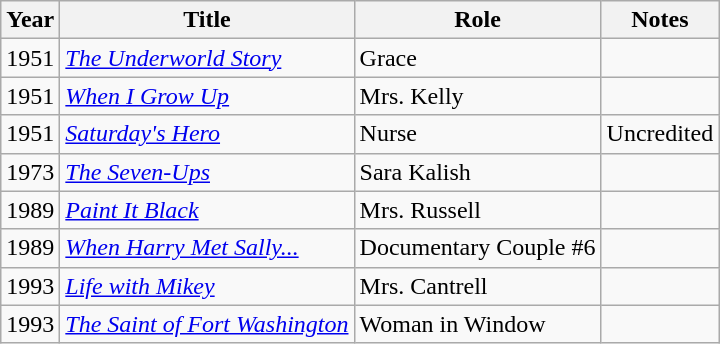<table class="wikitable">
<tr>
<th>Year</th>
<th>Title</th>
<th>Role</th>
<th>Notes</th>
</tr>
<tr>
<td>1951</td>
<td><em><a href='#'>The Underworld Story</a></em></td>
<td>Grace</td>
<td></td>
</tr>
<tr>
<td>1951</td>
<td><em><a href='#'>When I Grow Up</a></em></td>
<td>Mrs. Kelly</td>
<td></td>
</tr>
<tr>
<td>1951</td>
<td><em><a href='#'>Saturday's Hero</a></em></td>
<td>Nurse</td>
<td>Uncredited</td>
</tr>
<tr>
<td>1973</td>
<td><em><a href='#'>The Seven-Ups</a></em></td>
<td>Sara Kalish</td>
<td></td>
</tr>
<tr>
<td>1989</td>
<td><em><a href='#'>Paint It Black</a></em></td>
<td>Mrs. Russell</td>
<td></td>
</tr>
<tr>
<td>1989</td>
<td><em><a href='#'>When Harry Met Sally...</a></em></td>
<td>Documentary Couple #6</td>
<td></td>
</tr>
<tr>
<td>1993</td>
<td><em><a href='#'>Life with Mikey</a></em></td>
<td>Mrs. Cantrell</td>
<td></td>
</tr>
<tr>
<td>1993</td>
<td><em><a href='#'>The Saint of Fort Washington</a></em></td>
<td>Woman in Window</td>
<td></td>
</tr>
</table>
